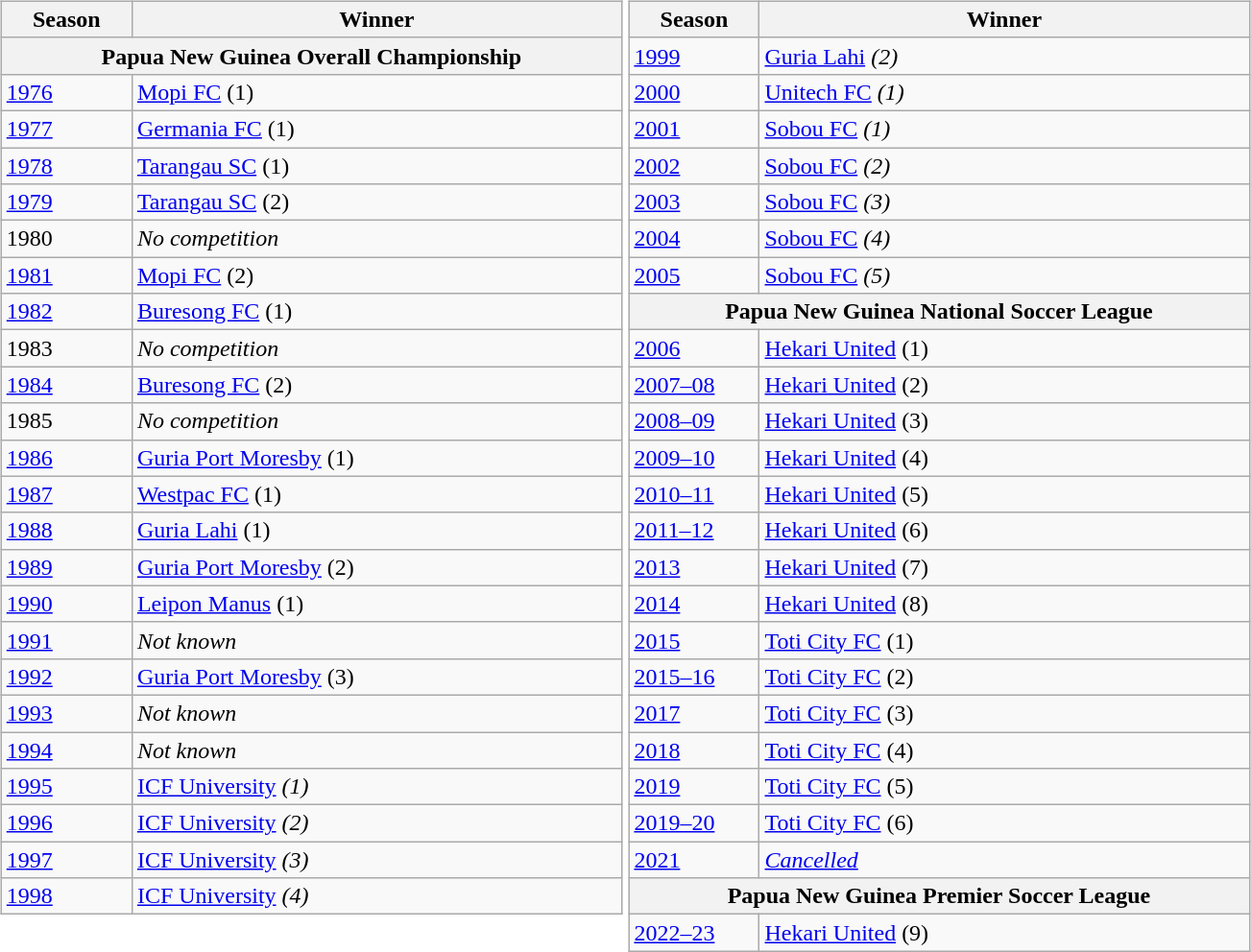<table>
<tr valign=top>
<td><br><table class="wikitable" style="width:100%;">
<tr>
<th style="width:80px">Season</th>
<th style="width:320px">Winner</th>
</tr>
<tr>
<th colspan="4">Papua New Guinea Overall Championship</th>
</tr>
<tr>
<td><a href='#'>1976</a></td>
<td><a href='#'>Mopi FC</a> (1)</td>
</tr>
<tr>
<td><a href='#'>1977</a></td>
<td><a href='#'>Germania FC</a> (1)</td>
</tr>
<tr>
<td><a href='#'>1978</a></td>
<td><a href='#'>Tarangau SC</a> (1)</td>
</tr>
<tr>
<td><a href='#'>1979</a></td>
<td><a href='#'>Tarangau SC</a> (2)</td>
</tr>
<tr>
<td>1980</td>
<td><em>No competition</em></td>
</tr>
<tr>
<td><a href='#'>1981</a></td>
<td><a href='#'>Mopi FC</a> (2)</td>
</tr>
<tr>
<td><a href='#'>1982</a></td>
<td><a href='#'>Buresong FC</a> (1)</td>
</tr>
<tr>
<td>1983</td>
<td><em>No competition</em></td>
</tr>
<tr>
<td><a href='#'>1984</a></td>
<td><a href='#'>Buresong FC</a> (2)</td>
</tr>
<tr>
<td>1985</td>
<td><em>No competition</em></td>
</tr>
<tr>
<td><a href='#'>1986</a></td>
<td><a href='#'>Guria Port Moresby</a> (1)</td>
</tr>
<tr>
<td><a href='#'>1987</a></td>
<td><a href='#'>Westpac FC</a> (1)</td>
</tr>
<tr>
<td><a href='#'>1988</a></td>
<td><a href='#'>Guria Lahi</a> (1)</td>
</tr>
<tr>
<td><a href='#'>1989</a></td>
<td><a href='#'>Guria Port Moresby</a> (2)</td>
</tr>
<tr>
<td><a href='#'>1990</a></td>
<td><a href='#'>Leipon Manus</a> (1)</td>
</tr>
<tr>
<td><a href='#'>1991</a></td>
<td><em>Not known</em></td>
</tr>
<tr>
<td><a href='#'>1992</a></td>
<td><a href='#'>Guria Port Moresby</a> (3)</td>
</tr>
<tr>
<td><a href='#'>1993</a></td>
<td><em>Not known</em></td>
</tr>
<tr>
<td><a href='#'>1994</a></td>
<td><em>Not known</em></td>
</tr>
<tr>
<td><a href='#'>1995</a></td>
<td><a href='#'>ICF University</a> <em>(1)</em></td>
</tr>
<tr>
<td><a href='#'>1996</a></td>
<td><a href='#'>ICF University</a> <em>(2)</em></td>
</tr>
<tr>
<td><a href='#'>1997</a></td>
<td><a href='#'>ICF University</a> <em>(3)</em></td>
</tr>
<tr>
<td><a href='#'>1998</a></td>
<td><a href='#'>ICF University</a> <em>(4)</em></td>
</tr>
</table>
</td>
<td><br><table class="wikitable" style="width:100%;">
<tr>
<th style="width:80px">Season</th>
<th style="width:320px">Winner</th>
</tr>
<tr>
<td><a href='#'>1999</a></td>
<td><a href='#'>Guria Lahi</a> <em>(2)</em></td>
</tr>
<tr>
<td><a href='#'>2000</a></td>
<td><a href='#'>Unitech FC</a> <em>(1)</em></td>
</tr>
<tr>
<td><a href='#'>2001</a></td>
<td><a href='#'>Sobou FC</a> <em>(1)</em></td>
</tr>
<tr>
<td><a href='#'>2002</a></td>
<td><a href='#'>Sobou FC</a> <em>(2)</em></td>
</tr>
<tr>
<td><a href='#'>2003</a></td>
<td><a href='#'>Sobou FC</a> <em>(3)</em></td>
</tr>
<tr>
<td><a href='#'>2004</a></td>
<td><a href='#'>Sobou FC</a> <em>(4)</em></td>
</tr>
<tr>
<td><a href='#'>2005</a></td>
<td><a href='#'>Sobou FC</a> <em>(5)</em></td>
</tr>
<tr>
<th colspan="4">Papua New Guinea National Soccer League</th>
</tr>
<tr>
<td><a href='#'>2006</a></td>
<td><a href='#'>Hekari United</a> (1)</td>
</tr>
<tr>
<td><a href='#'>2007–08</a></td>
<td><a href='#'>Hekari United</a> (2)</td>
</tr>
<tr>
<td><a href='#'>2008–09</a></td>
<td><a href='#'>Hekari United</a> (3)</td>
</tr>
<tr>
<td><a href='#'>2009–10</a></td>
<td><a href='#'>Hekari United</a> (4)</td>
</tr>
<tr>
<td><a href='#'>2010–11</a></td>
<td><a href='#'>Hekari United</a> (5)</td>
</tr>
<tr>
<td><a href='#'>2011–12</a></td>
<td><a href='#'>Hekari United</a> (6)</td>
</tr>
<tr>
<td><a href='#'>2013</a></td>
<td><a href='#'>Hekari United</a> (7)</td>
</tr>
<tr>
<td><a href='#'>2014</a></td>
<td><a href='#'>Hekari United</a> (8)</td>
</tr>
<tr>
<td><a href='#'>2015</a></td>
<td><a href='#'>Toti City FC</a> (1)</td>
</tr>
<tr>
<td><a href='#'>2015–16</a></td>
<td><a href='#'>Toti City FC</a> (2)</td>
</tr>
<tr>
<td><a href='#'>2017</a></td>
<td><a href='#'>Toti City FC</a> (3)</td>
</tr>
<tr>
<td><a href='#'>2018</a></td>
<td><a href='#'>Toti City FC</a> (4)</td>
</tr>
<tr>
<td><a href='#'>2019</a></td>
<td><a href='#'>Toti City FC</a> (5)</td>
</tr>
<tr>
<td><a href='#'>2019–20</a></td>
<td><a href='#'>Toti City FC</a> (6)</td>
</tr>
<tr>
<td><a href='#'>2021</a></td>
<td><em><a href='#'>Cancelled</a></em></td>
</tr>
<tr>
<th colspan="2">Papua New Guinea Premier Soccer League</th>
</tr>
<tr>
<td><a href='#'>2022–23</a></td>
<td><a href='#'>Hekari United</a> (9)</td>
</tr>
</table>
</td>
</tr>
</table>
